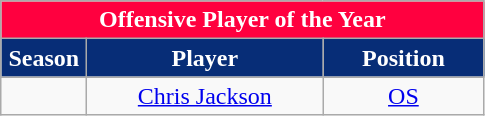<table class="wikitable sortable" style="text-align:center">
<tr>
<td colspan="4" style="background:#FF003F; color:white;"><strong>Offensive Player of the Year</strong></td>
</tr>
<tr>
<th style="width:50px; background:#072D77; color:white;">Season</th>
<th style="width:150px; background:#072D77; color:white;">Player</th>
<th style="width:100px; background:#072D77; color:white;">Position</th>
</tr>
<tr>
<td></td>
<td><a href='#'>Chris Jackson</a></td>
<td><a href='#'>OS</a></td>
</tr>
</table>
